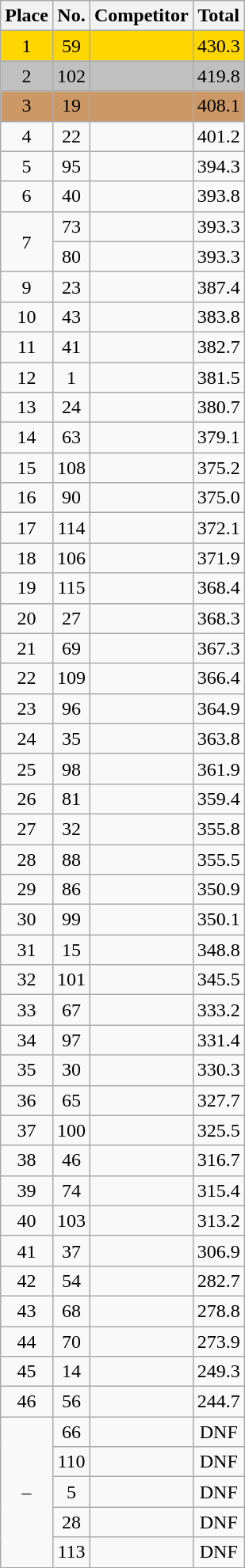<table class=wikitable style="text-align:center">
<tr>
<th>Place</th>
<th>No.</th>
<th>Competitor</th>
<th>Total</th>
</tr>
<tr align=center bgcolor=gold>
<td>1</td>
<td>59</td>
<td align=left></td>
<td>430.3</td>
</tr>
<tr align=center bgcolor=silver>
<td>2</td>
<td>102</td>
<td align=left></td>
<td>419.8</td>
</tr>
<tr align=center bgcolor=cc9966>
<td>3</td>
<td>19</td>
<td align=left></td>
<td>408.1</td>
</tr>
<tr>
<td>4</td>
<td>22</td>
<td align=left></td>
<td>401.2</td>
</tr>
<tr>
<td>5</td>
<td>95</td>
<td align=left></td>
<td>394.3</td>
</tr>
<tr>
<td>6</td>
<td>40</td>
<td align=left></td>
<td>393.8</td>
</tr>
<tr>
<td rowspan=2>7</td>
<td>73</td>
<td align=left></td>
<td>393.3</td>
</tr>
<tr>
<td>80</td>
<td align=left></td>
<td>393.3</td>
</tr>
<tr>
<td>9</td>
<td>23</td>
<td align=left></td>
<td>387.4</td>
</tr>
<tr>
<td>10</td>
<td>43</td>
<td align=left></td>
<td>383.8</td>
</tr>
<tr>
<td>11</td>
<td>41</td>
<td align=left></td>
<td>382.7</td>
</tr>
<tr>
<td>12</td>
<td>1</td>
<td align=left></td>
<td>381.5</td>
</tr>
<tr>
<td>13</td>
<td>24</td>
<td align=left></td>
<td>380.7</td>
</tr>
<tr>
<td>14</td>
<td>63</td>
<td align=left></td>
<td>379.1</td>
</tr>
<tr>
<td>15</td>
<td>108</td>
<td align=left></td>
<td>375.2</td>
</tr>
<tr>
<td>16</td>
<td>90</td>
<td align=left></td>
<td>375.0</td>
</tr>
<tr>
<td>17</td>
<td>114</td>
<td align=left></td>
<td>372.1</td>
</tr>
<tr>
<td>18</td>
<td>106</td>
<td align=left></td>
<td>371.9</td>
</tr>
<tr>
<td>19</td>
<td>115</td>
<td align=left></td>
<td>368.4</td>
</tr>
<tr>
<td>20</td>
<td>27</td>
<td align=left></td>
<td>368.3</td>
</tr>
<tr>
<td>21</td>
<td>69</td>
<td align=left></td>
<td>367.3</td>
</tr>
<tr>
<td>22</td>
<td>109</td>
<td align=left></td>
<td>366.4</td>
</tr>
<tr>
<td>23</td>
<td>96</td>
<td align=left></td>
<td>364.9</td>
</tr>
<tr>
<td>24</td>
<td>35</td>
<td align=left></td>
<td>363.8</td>
</tr>
<tr>
<td>25</td>
<td>98</td>
<td align=left></td>
<td>361.9</td>
</tr>
<tr>
<td>26</td>
<td>81</td>
<td align=left></td>
<td>359.4</td>
</tr>
<tr>
<td>27</td>
<td>32</td>
<td align=left></td>
<td>355.8</td>
</tr>
<tr>
<td>28</td>
<td>88</td>
<td align=left></td>
<td>355.5</td>
</tr>
<tr>
<td>29</td>
<td>86</td>
<td align=left></td>
<td>350.9</td>
</tr>
<tr>
<td>30</td>
<td>99</td>
<td align=left></td>
<td>350.1</td>
</tr>
<tr>
<td>31</td>
<td>15</td>
<td align=left></td>
<td>348.8</td>
</tr>
<tr>
<td>32</td>
<td>101</td>
<td align=left></td>
<td>345.5</td>
</tr>
<tr>
<td>33</td>
<td>67</td>
<td align=left></td>
<td>333.2</td>
</tr>
<tr>
<td>34</td>
<td>97</td>
<td align=left></td>
<td>331.4</td>
</tr>
<tr>
<td>35</td>
<td>30</td>
<td align=left></td>
<td>330.3</td>
</tr>
<tr>
<td>36</td>
<td>65</td>
<td align=left></td>
<td>327.7</td>
</tr>
<tr>
<td>37</td>
<td>100</td>
<td align=left></td>
<td>325.5</td>
</tr>
<tr>
<td>38</td>
<td>46</td>
<td align=left></td>
<td>316.7</td>
</tr>
<tr>
<td>39</td>
<td>74</td>
<td align=left></td>
<td>315.4</td>
</tr>
<tr>
<td>40</td>
<td>103</td>
<td align=left></td>
<td>313.2</td>
</tr>
<tr>
<td>41</td>
<td>37</td>
<td align=left></td>
<td>306.9</td>
</tr>
<tr>
<td>42</td>
<td>54</td>
<td align=left></td>
<td>282.7</td>
</tr>
<tr>
<td>43</td>
<td>68</td>
<td align=left></td>
<td>278.8</td>
</tr>
<tr>
<td>44</td>
<td>70</td>
<td align=left></td>
<td>273.9</td>
</tr>
<tr>
<td>45</td>
<td>14</td>
<td align=left></td>
<td>249.3</td>
</tr>
<tr>
<td>46</td>
<td>56</td>
<td align=left></td>
<td>244.7</td>
</tr>
<tr>
<td rowspan=5>–</td>
<td>66</td>
<td align=left></td>
<td>DNF</td>
</tr>
<tr>
<td>110</td>
<td align=left></td>
<td>DNF</td>
</tr>
<tr>
<td>5</td>
<td align=left></td>
<td>DNF</td>
</tr>
<tr>
<td>28</td>
<td align=left></td>
<td>DNF</td>
</tr>
<tr>
<td>113</td>
<td align=left></td>
<td>DNF</td>
</tr>
</table>
